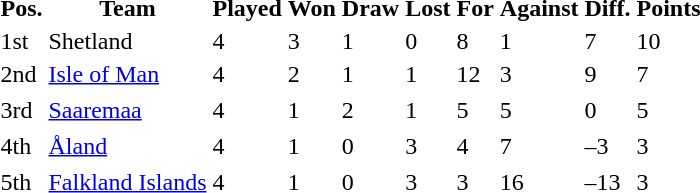<table class="Island Games Group 1">
<tr>
<th>Pos.</th>
<th>Team</th>
<th>Played</th>
<th>Won</th>
<th>Draw</th>
<th>Lost</th>
<th>For</th>
<th>Against</th>
<th>Diff.</th>
<th>Points</th>
</tr>
<tr>
<td>1st</td>
<td>Shetland</td>
<td>4</td>
<td>3</td>
<td>1</td>
<td>0</td>
<td>8</td>
<td>1</td>
<td>7</td>
<td>10</td>
</tr>
<tr>
<td>2nd</td>
<td><a href='#'>Isle of Man</a></td>
<td>4</td>
<td>2</td>
<td>1</td>
<td>1</td>
<td>12</td>
<td>3</td>
<td>9</td>
<td>7</td>
</tr>
<tr>
</tr>
<tr>
<td>3rd</td>
<td><a href='#'>Saaremaa</a></td>
<td>4</td>
<td>1</td>
<td>2</td>
<td>1</td>
<td>5</td>
<td>5</td>
<td>0</td>
<td>5</td>
</tr>
<tr>
</tr>
<tr>
<td>4th</td>
<td><a href='#'>Åland</a></td>
<td>4</td>
<td>1</td>
<td>0</td>
<td>3</td>
<td>4</td>
<td>7</td>
<td>–3</td>
<td>3</td>
</tr>
<tr>
</tr>
<tr>
<td>5th</td>
<td><a href='#'>Falkland Islands</a></td>
<td>4</td>
<td>1</td>
<td>0</td>
<td>3</td>
<td>3</td>
<td>16</td>
<td>–13</td>
<td>3</td>
</tr>
</table>
